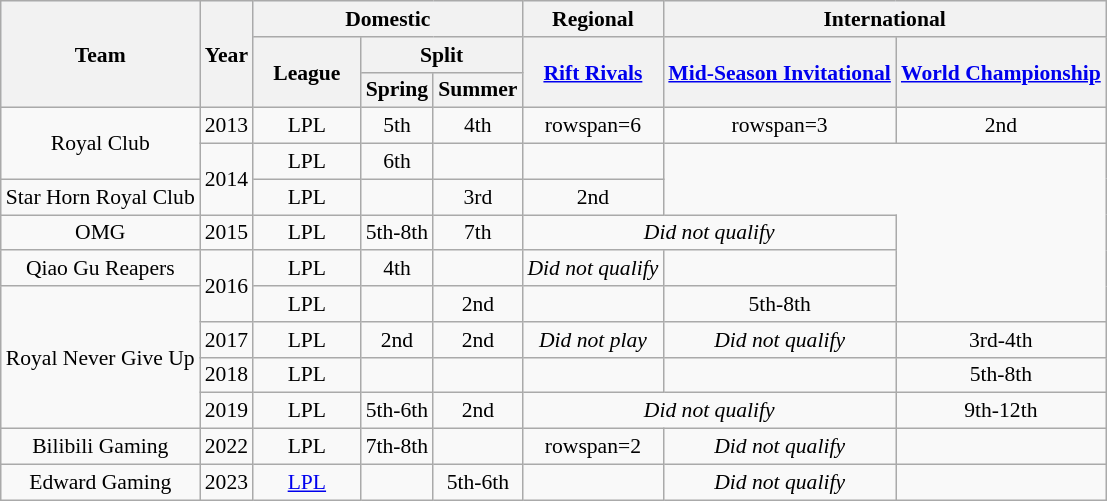<table class="wikitable" style="font-size:90%; text-align:center;">
<tr style="background:#f0f6ff;">
<th rowspan=3>Team</th>
<th rowspan=3>Year</th>
<th colspan=3>Domestic</th>
<th>Regional</th>
<th colspan=2>International</th>
</tr>
<tr>
<th width=65px rowspan=2>League</th>
<th colspan=2>Split</th>
<th rowspan=2><a href='#'>Rift Rivals</a></th>
<th rowspan=2><a href='#'>Mid-Season Invitational</a></th>
<th rowspan=2><a href='#'>World Championship</a></th>
</tr>
<tr>
<th>Spring</th>
<th>Summer</th>
</tr>
<tr>
<td rowspan=2>Royal Club</td>
<td>2013</td>
<td>LPL</td>
<td>5th</td>
<td>4th</td>
<td>rowspan=6 </td>
<td>rowspan=3 </td>
<td>2nd</td>
</tr>
<tr>
<td rowspan=2>2014</td>
<td>LPL</td>
<td>6th</td>
<td></td>
<td></td>
</tr>
<tr>
<td>Star Horn Royal Club</td>
<td>LPL</td>
<td></td>
<td>3rd</td>
<td>2nd</td>
</tr>
<tr>
<td>OMG</td>
<td>2015</td>
<td>LPL</td>
<td>5th-8th</td>
<td>7th</td>
<td colspan=2><em>Did not qualify</em></td>
</tr>
<tr>
<td>Qiao Gu Reapers</td>
<td rowspan=2>2016</td>
<td>LPL</td>
<td>4th</td>
<td></td>
<td><em>Did not qualify</em></td>
<td></td>
</tr>
<tr>
<td rowspan=4>Royal Never Give Up</td>
<td>LPL</td>
<td></td>
<td>2nd</td>
<td></td>
<td>5th-8th</td>
</tr>
<tr>
<td>2017</td>
<td>LPL</td>
<td>2nd</td>
<td>2nd</td>
<td><em>Did not play</em></td>
<td><em>Did not qualify</em></td>
<td>3rd-4th</td>
</tr>
<tr>
<td>2018</td>
<td>LPL</td>
<td></td>
<td></td>
<td></td>
<td></td>
<td>5th-8th</td>
</tr>
<tr>
<td>2019</td>
<td>LPL</td>
<td>5th-6th</td>
<td>2nd</td>
<td colspan=2><em>Did not qualify</em></td>
<td>9th-12th</td>
</tr>
<tr>
<td>Bilibili Gaming</td>
<td>2022</td>
<td>LPL</td>
<td>7th-8th</td>
<td></td>
<td>rowspan=2 </td>
<td><em>Did not qualify</em></td>
<td></td>
</tr>
<tr>
<td>Edward Gaming</td>
<td>2023</td>
<td><a href='#'>LPL</a></td>
<td></td>
<td>5th-6th</td>
<td></td>
<td><em>Did not qualify</em></td>
</tr>
</table>
